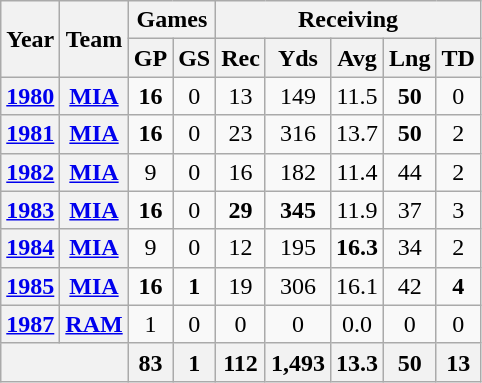<table class="wikitable" style="text-align:center">
<tr>
<th rowspan="2">Year</th>
<th rowspan="2">Team</th>
<th colspan="2">Games</th>
<th colspan="5">Receiving</th>
</tr>
<tr>
<th>GP</th>
<th>GS</th>
<th>Rec</th>
<th>Yds</th>
<th>Avg</th>
<th>Lng</th>
<th>TD</th>
</tr>
<tr>
<th><a href='#'>1980</a></th>
<th><a href='#'>MIA</a></th>
<td><strong>16</strong></td>
<td>0</td>
<td>13</td>
<td>149</td>
<td>11.5</td>
<td><strong>50</strong></td>
<td>0</td>
</tr>
<tr>
<th><a href='#'>1981</a></th>
<th><a href='#'>MIA</a></th>
<td><strong>16</strong></td>
<td>0</td>
<td>23</td>
<td>316</td>
<td>13.7</td>
<td><strong>50</strong></td>
<td>2</td>
</tr>
<tr>
<th><a href='#'>1982</a></th>
<th><a href='#'>MIA</a></th>
<td>9</td>
<td>0</td>
<td>16</td>
<td>182</td>
<td>11.4</td>
<td>44</td>
<td>2</td>
</tr>
<tr>
<th><a href='#'>1983</a></th>
<th><a href='#'>MIA</a></th>
<td><strong>16</strong></td>
<td>0</td>
<td><strong>29</strong></td>
<td><strong>345</strong></td>
<td>11.9</td>
<td>37</td>
<td>3</td>
</tr>
<tr>
<th><a href='#'>1984</a></th>
<th><a href='#'>MIA</a></th>
<td>9</td>
<td>0</td>
<td>12</td>
<td>195</td>
<td><strong>16.3</strong></td>
<td>34</td>
<td>2</td>
</tr>
<tr>
<th><a href='#'>1985</a></th>
<th><a href='#'>MIA</a></th>
<td><strong>16</strong></td>
<td><strong>1</strong></td>
<td>19</td>
<td>306</td>
<td>16.1</td>
<td>42</td>
<td><strong>4</strong></td>
</tr>
<tr>
<th><a href='#'>1987</a></th>
<th><a href='#'>RAM</a></th>
<td>1</td>
<td>0</td>
<td>0</td>
<td>0</td>
<td>0.0</td>
<td>0</td>
<td>0</td>
</tr>
<tr>
<th colspan="2"></th>
<th>83</th>
<th>1</th>
<th>112</th>
<th>1,493</th>
<th>13.3</th>
<th>50</th>
<th>13</th>
</tr>
</table>
